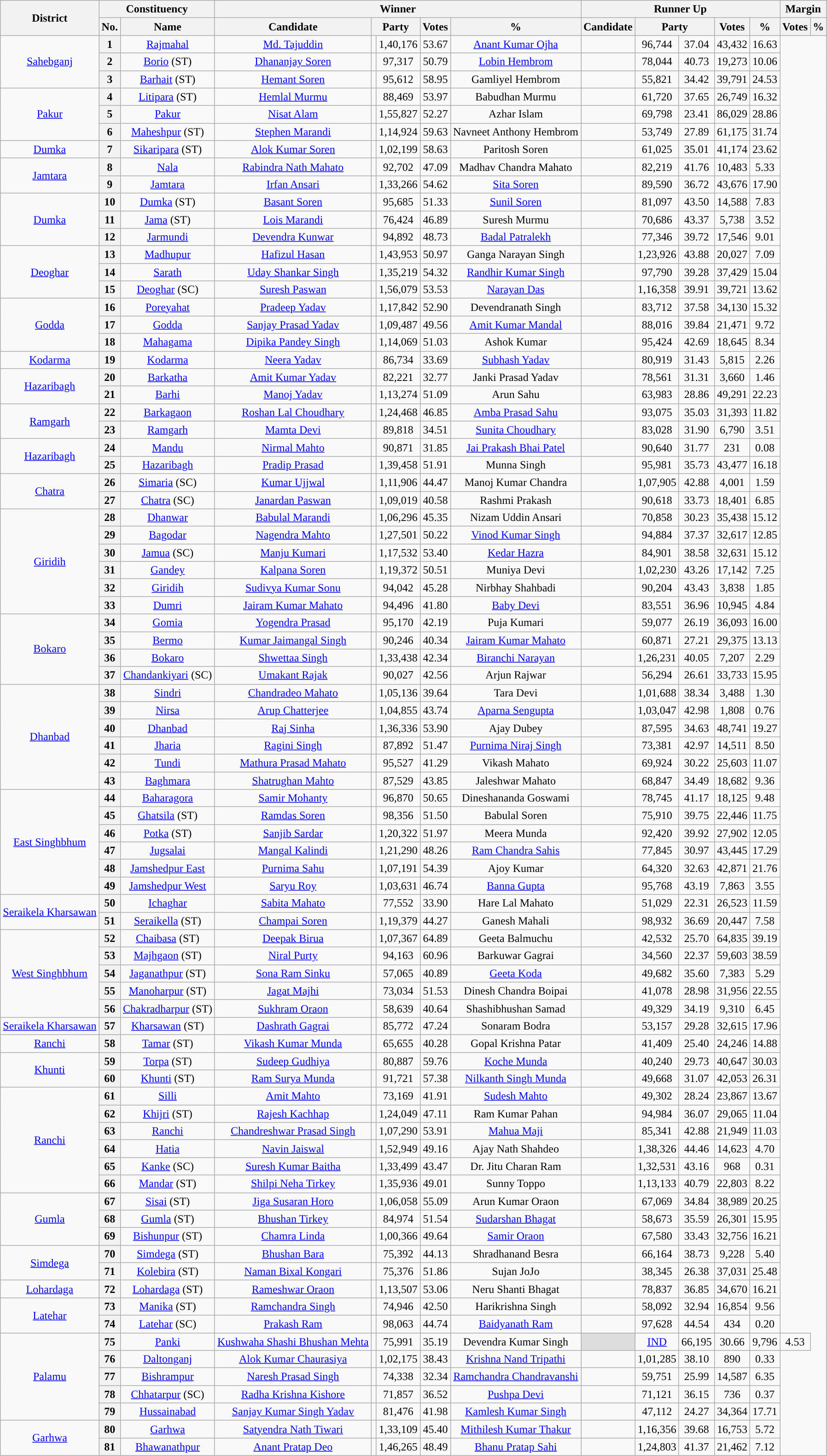<table class="wikitable sortable" style="text-align:center;">
<tr>
<th rowspan="2">District</th>
<th colspan="2">Constituency</th>
<th colspan="5">Winner</th>
<th colspan="5">Runner Up</th>
<th colspan="2">Margin</th>
</tr>
<tr>
<th>No.</th>
<th>Name</th>
<th>Candidate</th>
<th colspan="2">Party</th>
<th>Votes</th>
<th>%</th>
<th>Candidate</th>
<th colspan="2">Party</th>
<th>Votes</th>
<th>%</th>
<th>Votes</th>
<th>%</th>
</tr>
<tr>
<td rowspan="3"><a href='#'>Sahebganj</a></td>
<th>1</th>
<td><a href='#'>Rajmahal</a></td>
<td><a href='#'>Md. Tajuddin</a></td>
<td></td>
<td>1,40,176</td>
<td>53.67</td>
<td><a href='#'>Anant Kumar Ojha</a></td>
<td></td>
<td>96,744</td>
<td>37.04</td>
<td style="background:">43,432</td>
<td style="background:">16.63</td>
</tr>
<tr>
<th>2</th>
<td><a href='#'>Borio</a> (ST)</td>
<td><a href='#'>Dhananjay Soren</a></td>
<td></td>
<td>97,317</td>
<td>50.79</td>
<td><a href='#'>Lobin Hembrom</a></td>
<td></td>
<td>78,044</td>
<td>40.73</td>
<td style="background:">19,273</td>
<td style="background:">10.06</td>
</tr>
<tr>
<th>3</th>
<td><a href='#'>Barhait</a> (ST)</td>
<td><a href='#'>Hemant Soren</a></td>
<td></td>
<td>95,612</td>
<td>58.95</td>
<td>Gamliyel Hembrom</td>
<td></td>
<td>55,821</td>
<td>34.42</td>
<td style="background:">39,791</td>
<td style="background:">24.53</td>
</tr>
<tr>
<td rowspan="3"><a href='#'>Pakur</a></td>
<th>4</th>
<td><a href='#'>Litipara</a> (ST)</td>
<td><a href='#'>Hemlal Murmu</a></td>
<td></td>
<td>88,469</td>
<td>53.97</td>
<td>Babudhan Murmu</td>
<td></td>
<td>61,720</td>
<td>37.65</td>
<td style="background:">26,749</td>
<td style="background:">16.32</td>
</tr>
<tr>
<th>5</th>
<td><a href='#'>Pakur</a></td>
<td><a href='#'>Nisat Alam</a></td>
<td></td>
<td>1,55,827</td>
<td>52.27</td>
<td>Azhar Islam</td>
<td></td>
<td>69,798</td>
<td>23.41</td>
<td style="background:">86,029</td>
<td style="background:">28.86</td>
</tr>
<tr>
<th>6</th>
<td><a href='#'>Maheshpur</a> (ST)</td>
<td><a href='#'>Stephen Marandi</a></td>
<td></td>
<td>1,14,924</td>
<td>59.63</td>
<td>Navneet Anthony Hembrom</td>
<td></td>
<td>53,749</td>
<td>27.89</td>
<td style="background:">61,175</td>
<td style="background:">31.74</td>
</tr>
<tr>
<td><a href='#'>Dumka</a></td>
<th>7</th>
<td><a href='#'>Sikaripara</a> (ST)</td>
<td><a href='#'>Alok Kumar Soren</a></td>
<td></td>
<td>1,02,199</td>
<td>58.63</td>
<td>Paritosh Soren</td>
<td></td>
<td>61,025</td>
<td>35.01</td>
<td style="background:">41,174</td>
<td style="background:">23.62</td>
</tr>
<tr>
<td rowspan="2"><a href='#'>Jamtara</a></td>
<th>8</th>
<td><a href='#'>Nala</a></td>
<td><a href='#'>Rabindra Nath Mahato</a></td>
<td></td>
<td>92,702</td>
<td>47.09</td>
<td>Madhav Chandra Mahato</td>
<td></td>
<td>82,219</td>
<td>41.76</td>
<td style="background:">10,483</td>
<td style="background:">5.33</td>
</tr>
<tr>
<th>9</th>
<td><a href='#'>Jamtara</a></td>
<td><a href='#'>Irfan Ansari</a></td>
<td></td>
<td>1,33,266</td>
<td>54.62</td>
<td><a href='#'>Sita Soren</a></td>
<td></td>
<td>89,590</td>
<td>36.72</td>
<td style="background:">43,676</td>
<td style="background:">17.90</td>
</tr>
<tr>
<td rowspan="3"><a href='#'>Dumka</a></td>
<th>10</th>
<td><a href='#'>Dumka</a> (ST)</td>
<td><a href='#'>Basant Soren</a></td>
<td></td>
<td>95,685</td>
<td>51.33</td>
<td><a href='#'>Sunil Soren</a></td>
<td></td>
<td>81,097</td>
<td>43.50</td>
<td style="background:">14,588</td>
<td style="background:">7.83</td>
</tr>
<tr>
<th>11</th>
<td><a href='#'>Jama</a> (ST)</td>
<td><a href='#'>Lois Marandi</a></td>
<td></td>
<td>76,424</td>
<td>46.89</td>
<td>Suresh Murmu</td>
<td></td>
<td>70,686</td>
<td>43.37</td>
<td style="background:">5,738</td>
<td style="background:">3.52</td>
</tr>
<tr>
<th>12</th>
<td><a href='#'>Jarmundi</a></td>
<td><a href='#'>Devendra Kunwar</a></td>
<td></td>
<td>94,892</td>
<td>48.73</td>
<td><a href='#'>Badal Patralekh</a></td>
<td></td>
<td>77,346</td>
<td>39.72</td>
<td style="background:">17,546</td>
<td style="background:">9.01</td>
</tr>
<tr>
<td rowspan="3"><a href='#'>Deoghar</a></td>
<th>13</th>
<td><a href='#'>Madhupur</a></td>
<td><a href='#'>Hafizul Hasan</a></td>
<td></td>
<td>1,43,953</td>
<td>50.97</td>
<td>Ganga Narayan Singh</td>
<td></td>
<td>1,23,926</td>
<td>43.88</td>
<td style="background:">20,027</td>
<td style="background:">7.09</td>
</tr>
<tr>
<th>14</th>
<td><a href='#'>Sarath</a></td>
<td><a href='#'>Uday Shankar Singh</a></td>
<td></td>
<td>1,35,219</td>
<td>54.32</td>
<td><a href='#'>Randhir Kumar Singh</a></td>
<td></td>
<td>97,790</td>
<td>39.28</td>
<td style="background:">37,429</td>
<td style="background:">15.04</td>
</tr>
<tr>
<th>15</th>
<td><a href='#'>Deoghar</a> (SC)</td>
<td><a href='#'>Suresh Paswan</a></td>
<td></td>
<td>1,56,079</td>
<td>53.53</td>
<td><a href='#'>Narayan Das</a></td>
<td></td>
<td>1,16,358</td>
<td>39.91</td>
<td style="background:">39,721</td>
<td style="background:">13.62</td>
</tr>
<tr>
<td rowspan="3"><a href='#'>Godda</a></td>
<th>16</th>
<td><a href='#'>Poreyahat</a></td>
<td><a href='#'>Pradeep Yadav</a></td>
<td></td>
<td>1,17,842</td>
<td>52.90</td>
<td>Devendranath Singh</td>
<td></td>
<td>83,712</td>
<td>37.58</td>
<td style="background:">34,130</td>
<td style="background:">15.32</td>
</tr>
<tr>
<th>17</th>
<td><a href='#'>Godda</a></td>
<td><a href='#'>Sanjay Prasad Yadav</a></td>
<td></td>
<td>1,09,487</td>
<td>49.56</td>
<td><a href='#'>Amit Kumar Mandal</a></td>
<td></td>
<td>88,016</td>
<td>39.84</td>
<td style="background:">21,471</td>
<td style="background:">9.72</td>
</tr>
<tr>
<th>18</th>
<td><a href='#'>Mahagama</a></td>
<td><a href='#'>Dipika Pandey Singh</a></td>
<td></td>
<td>1,14,069</td>
<td>51.03</td>
<td>Ashok Kumar</td>
<td></td>
<td>95,424</td>
<td>42.69</td>
<td style="background:">18,645</td>
<td style="background:">8.34</td>
</tr>
<tr>
<td><a href='#'>Kodarma</a></td>
<th>19</th>
<td><a href='#'>Kodarma</a></td>
<td><a href='#'>Neera Yadav</a></td>
<td></td>
<td>86,734</td>
<td>33.69</td>
<td><a href='#'>Subhash Yadav</a></td>
<td></td>
<td>80,919</td>
<td>31.43</td>
<td style="background:">5,815</td>
<td style="background:">2.26</td>
</tr>
<tr>
<td rowspan="2"><a href='#'>Hazaribagh</a></td>
<th>20</th>
<td><a href='#'>Barkatha</a></td>
<td><a href='#'>Amit Kumar Yadav</a></td>
<td></td>
<td>82,221</td>
<td>32.77</td>
<td>Janki Prasad Yadav</td>
<td></td>
<td>78,561</td>
<td>31.31</td>
<td style="background:">3,660</td>
<td style="background:">1.46</td>
</tr>
<tr>
<th>21</th>
<td><a href='#'>Barhi</a></td>
<td><a href='#'>Manoj Yadav</a></td>
<td></td>
<td>1,13,274</td>
<td>51.09</td>
<td>Arun Sahu</td>
<td></td>
<td>63,983</td>
<td>28.86</td>
<td style="background:">49,291</td>
<td style="background:">22.23</td>
</tr>
<tr>
<td rowspan="2"><a href='#'>Ramgarh</a></td>
<th>22</th>
<td><a href='#'>Barkagaon</a></td>
<td><a href='#'>Roshan Lal Choudhary</a></td>
<td></td>
<td>1,24,468</td>
<td>46.85</td>
<td><a href='#'>Amba Prasad Sahu</a></td>
<td></td>
<td>93,075</td>
<td>35.03</td>
<td style="background:">31,393</td>
<td style="background:">11.82</td>
</tr>
<tr>
<th>23</th>
<td><a href='#'>Ramgarh</a></td>
<td><a href='#'>Mamta Devi</a></td>
<td></td>
<td>89,818</td>
<td>34.51</td>
<td><a href='#'>Sunita Choudhary</a></td>
<td></td>
<td>83,028</td>
<td>31.90</td>
<td style="background:">6,790</td>
<td style="background:">3.51</td>
</tr>
<tr>
<td rowspan="2"><a href='#'>Hazaribagh</a></td>
<th>24</th>
<td><a href='#'>Mandu</a></td>
<td><a href='#'>Nirmal Mahto</a></td>
<td></td>
<td>90,871</td>
<td>31.85</td>
<td><a href='#'>Jai Prakash Bhai Patel</a></td>
<td></td>
<td>90,640</td>
<td>31.77</td>
<td style="background:">231</td>
<td style="background:">0.08</td>
</tr>
<tr>
<th>25</th>
<td><a href='#'>Hazaribagh</a></td>
<td><a href='#'>Pradip Prasad</a></td>
<td></td>
<td>1,39,458</td>
<td>51.91</td>
<td>Munna Singh</td>
<td></td>
<td>95,981</td>
<td>35.73</td>
<td style="background:">43,477</td>
<td style="background:">16.18</td>
</tr>
<tr>
<td rowspan="2"><a href='#'>Chatra</a></td>
<th>26</th>
<td><a href='#'>Simaria</a> (SC)</td>
<td><a href='#'>Kumar Ujjwal</a></td>
<td></td>
<td>1,11,906</td>
<td>44.47</td>
<td>Manoj Kumar Chandra</td>
<td></td>
<td>1,07,905</td>
<td>42.88</td>
<td style="background:">4,001</td>
<td style="background:">1.59</td>
</tr>
<tr>
<th>27</th>
<td><a href='#'>Chatra</a> (SC)</td>
<td><a href='#'>Janardan Paswan</a></td>
<td></td>
<td>1,09,019</td>
<td>40.58</td>
<td>Rashmi Prakash</td>
<td></td>
<td>90,618</td>
<td>33.73</td>
<td style="background:">18,401</td>
<td style="background:">6.85</td>
</tr>
<tr>
<td rowspan="6"><a href='#'>Giridih</a></td>
<th>28</th>
<td><a href='#'>Dhanwar</a></td>
<td><a href='#'>Babulal Marandi</a></td>
<td></td>
<td>1,06,296</td>
<td>45.35</td>
<td>Nizam Uddin Ansari</td>
<td></td>
<td>70,858</td>
<td>30.23</td>
<td style="background:">35,438</td>
<td style="background:">15.12</td>
</tr>
<tr>
<th>29</th>
<td><a href='#'>Bagodar</a></td>
<td><a href='#'>Nagendra Mahto</a></td>
<td></td>
<td>1,27,501</td>
<td>50.22</td>
<td><a href='#'>Vinod Kumar Singh</a></td>
<td></td>
<td>94,884</td>
<td>37.37</td>
<td style="background:">32,617</td>
<td style="background:">12.85</td>
</tr>
<tr>
<th>30</th>
<td><a href='#'>Jamua</a> (SC)</td>
<td><a href='#'>Manju Kumari</a></td>
<td></td>
<td>1,17,532</td>
<td>53.40</td>
<td><a href='#'>Kedar Hazra</a></td>
<td></td>
<td>84,901</td>
<td>38.58</td>
<td style="background:">32,631</td>
<td style="background:">15.12</td>
</tr>
<tr>
<th>31</th>
<td><a href='#'>Gandey</a></td>
<td><a href='#'>Kalpana Soren</a></td>
<td></td>
<td>1,19,372</td>
<td>50.51</td>
<td>Muniya Devi</td>
<td></td>
<td>1,02,230</td>
<td>43.26</td>
<td style="background:">17,142</td>
<td style="background:">7.25</td>
</tr>
<tr>
<th>32</th>
<td><a href='#'>Giridih</a></td>
<td><a href='#'>Sudivya Kumar Sonu</a></td>
<td></td>
<td>94,042</td>
<td>45.28</td>
<td>Nirbhay Shahbadi</td>
<td></td>
<td>90,204</td>
<td>43.43</td>
<td style="background:">3,838</td>
<td style="background:">1.85</td>
</tr>
<tr>
<th>33</th>
<td><a href='#'>Dumri</a></td>
<td><a href='#'>Jairam Kumar Mahato</a></td>
<td></td>
<td>94,496</td>
<td>41.80</td>
<td><a href='#'>Baby Devi</a></td>
<td></td>
<td>83,551</td>
<td>36.96</td>
<td style="background:">10,945</td>
<td style="background:">4.84</td>
</tr>
<tr>
<td rowspan="4"><a href='#'>Bokaro</a></td>
<th>34</th>
<td><a href='#'>Gomia</a></td>
<td><a href='#'>Yogendra Prasad</a></td>
<td></td>
<td>95,170</td>
<td>42.19</td>
<td>Puja Kumari</td>
<td></td>
<td>59,077</td>
<td>26.19</td>
<td style="background:">36,093</td>
<td style="background:">16.00</td>
</tr>
<tr>
<th>35</th>
<td><a href='#'>Bermo</a></td>
<td><a href='#'>Kumar Jaimangal Singh</a></td>
<td></td>
<td>90,246</td>
<td>40.34</td>
<td><a href='#'>Jairam Kumar Mahato</a></td>
<td></td>
<td>60,871</td>
<td>27.21</td>
<td style="background:">29,375</td>
<td style="background:">13.13</td>
</tr>
<tr>
<th>36</th>
<td><a href='#'>Bokaro</a></td>
<td><a href='#'>Shwettaa Singh</a></td>
<td></td>
<td>1,33,438</td>
<td>42.34</td>
<td><a href='#'>Biranchi Narayan</a></td>
<td></td>
<td>1,26,231</td>
<td>40.05</td>
<td style="background:">7,207</td>
<td style="background:">2.29</td>
</tr>
<tr>
<th>37</th>
<td><a href='#'>Chandankiyari</a> (SC)</td>
<td><a href='#'>Umakant Rajak</a></td>
<td></td>
<td>90,027</td>
<td>42.56</td>
<td>Arjun Rajwar</td>
<td></td>
<td>56,294</td>
<td>26.61</td>
<td style="background:">33,733</td>
<td style="background:">15.95</td>
</tr>
<tr>
<td rowspan="6"><a href='#'>Dhanbad</a></td>
<th>38</th>
<td><a href='#'>Sindri</a></td>
<td><a href='#'>Chandradeo Mahato</a></td>
<td></td>
<td>1,05,136</td>
<td>39.64</td>
<td>Tara Devi</td>
<td></td>
<td>1,01,688</td>
<td>38.34</td>
<td style="background:">3,488</td>
<td style="background:">1.30</td>
</tr>
<tr>
<th>39</th>
<td><a href='#'>Nirsa</a></td>
<td><a href='#'>Arup Chatterjee</a></td>
<td></td>
<td>1,04,855</td>
<td>43.74</td>
<td><a href='#'>Aparna Sengupta</a></td>
<td></td>
<td>1,03,047</td>
<td>42.98</td>
<td style="background:">1,808</td>
<td style="background:">0.76</td>
</tr>
<tr>
<th>40</th>
<td><a href='#'>Dhanbad</a></td>
<td><a href='#'>Raj Sinha</a></td>
<td></td>
<td>1,36,336</td>
<td>53.90</td>
<td>Ajay Dubey</td>
<td></td>
<td>87,595</td>
<td>34.63</td>
<td style="background:">48,741</td>
<td style="background:">19.27</td>
</tr>
<tr>
<th>41</th>
<td><a href='#'>Jharia</a></td>
<td><a href='#'>Ragini Singh</a></td>
<td></td>
<td>87,892</td>
<td>51.47</td>
<td><a href='#'>Purnima Niraj Singh</a></td>
<td></td>
<td>73,381</td>
<td>42.97</td>
<td style="background:">14,511</td>
<td style="background:">8.50</td>
</tr>
<tr>
<th>42</th>
<td><a href='#'>Tundi</a></td>
<td><a href='#'>Mathura Prasad Mahato</a></td>
<td></td>
<td>95,527</td>
<td>41.29</td>
<td>Vikash Mahato</td>
<td></td>
<td>69,924</td>
<td>30.22</td>
<td style="background:">25,603</td>
<td style="background:">11.07</td>
</tr>
<tr>
<th>43</th>
<td><a href='#'>Baghmara</a></td>
<td><a href='#'>Shatrughan Mahto</a></td>
<td></td>
<td>87,529</td>
<td>43.85</td>
<td>Jaleshwar Mahato</td>
<td></td>
<td>68,847</td>
<td>34.49</td>
<td style="background:">18,682</td>
<td style="background:">9.36</td>
</tr>
<tr>
<td rowspan="6"><a href='#'>East Singhbhum</a></td>
<th>44</th>
<td><a href='#'>Baharagora</a></td>
<td><a href='#'>Samir Mohanty</a></td>
<td></td>
<td>96,870</td>
<td>50.65</td>
<td>Dineshananda Goswami</td>
<td></td>
<td>78,745</td>
<td>41.17</td>
<td style="background:">18,125</td>
<td style="background:">9.48</td>
</tr>
<tr>
<th>45</th>
<td><a href='#'>Ghatsila</a> (ST)</td>
<td><a href='#'>Ramdas Soren</a></td>
<td></td>
<td>98,356</td>
<td>51.50</td>
<td>Babulal Soren</td>
<td></td>
<td>75,910</td>
<td>39.75</td>
<td style="background:">22,446</td>
<td style="background:">11.75</td>
</tr>
<tr>
<th>46</th>
<td><a href='#'>Potka</a> (ST)</td>
<td><a href='#'>Sanjib Sardar</a></td>
<td></td>
<td>1,20,322</td>
<td>51.97</td>
<td>Meera Munda</td>
<td></td>
<td>92,420</td>
<td>39.92</td>
<td style="background:">27,902</td>
<td style="background:">12.05</td>
</tr>
<tr>
<th>47</th>
<td><a href='#'>Jugsalai</a></td>
<td><a href='#'>Mangal Kalindi</a></td>
<td></td>
<td>1,21,290</td>
<td>48.26</td>
<td><a href='#'>Ram Chandra Sahis</a></td>
<td></td>
<td>77,845</td>
<td>30.97</td>
<td style="background:">43,445</td>
<td style="background:">17.29</td>
</tr>
<tr>
<th>48</th>
<td><a href='#'>Jamshedpur East</a></td>
<td><a href='#'>Purnima Sahu</a></td>
<td></td>
<td>1,07,191</td>
<td>54.39</td>
<td>Ajoy Kumar</td>
<td></td>
<td>64,320</td>
<td>32.63</td>
<td style="background:">42,871</td>
<td style="background:">21.76</td>
</tr>
<tr>
<th>49</th>
<td><a href='#'>Jamshedpur West</a></td>
<td><a href='#'>Saryu Roy</a></td>
<td></td>
<td>1,03,631</td>
<td>46.74</td>
<td><a href='#'>Banna Gupta</a></td>
<td></td>
<td>95,768</td>
<td>43.19</td>
<td style="background:">7,863</td>
<td style="background:">3.55</td>
</tr>
<tr>
<td rowspan="2"><a href='#'>Seraikela Kharsawan</a></td>
<th>50</th>
<td><a href='#'>Ichaghar</a></td>
<td><a href='#'>Sabita Mahato</a></td>
<td></td>
<td>77,552</td>
<td>33.90</td>
<td>Hare Lal Mahato</td>
<td></td>
<td>51,029</td>
<td>22.31</td>
<td style="background:">26,523</td>
<td style="background:">11.59</td>
</tr>
<tr>
<th>51</th>
<td><a href='#'>Seraikella</a> (ST)</td>
<td><a href='#'>Champai Soren</a></td>
<td></td>
<td>1,19,379</td>
<td>44.27</td>
<td>Ganesh Mahali</td>
<td></td>
<td>98,932</td>
<td>36.69</td>
<td style="background:">20,447</td>
<td style="background:">7.58</td>
</tr>
<tr>
<td rowspan="5"><a href='#'>West Singhbhum</a></td>
<th>52</th>
<td><a href='#'>Chaibasa</a> (ST)</td>
<td><a href='#'>Deepak Birua</a></td>
<td></td>
<td>1,07,367</td>
<td>64.89</td>
<td>Geeta Balmuchu</td>
<td></td>
<td>42,532</td>
<td>25.70</td>
<td style="background:">64,835</td>
<td style="background:">39.19</td>
</tr>
<tr>
<th>53</th>
<td><a href='#'>Majhgaon</a> (ST)</td>
<td><a href='#'>Niral Purty</a></td>
<td></td>
<td>94,163</td>
<td>60.96</td>
<td>Barkuwar Gagrai</td>
<td></td>
<td>34,560</td>
<td>22.37</td>
<td style="background:">59,603</td>
<td style="background:">38.59</td>
</tr>
<tr>
<th>54</th>
<td><a href='#'>Jaganathpur</a> (ST)</td>
<td><a href='#'>Sona Ram Sinku</a></td>
<td></td>
<td>57,065</td>
<td>40.89</td>
<td><a href='#'>Geeta Koda</a></td>
<td></td>
<td>49,682</td>
<td>35.60</td>
<td style="background:">7,383</td>
<td style="background:">5.29</td>
</tr>
<tr>
<th>55</th>
<td><a href='#'>Manoharpur</a> (ST)</td>
<td><a href='#'>Jagat Majhi</a></td>
<td></td>
<td>73,034</td>
<td>51.53</td>
<td>Dinesh Chandra Boipai</td>
<td></td>
<td>41,078</td>
<td>28.98</td>
<td style="background:">31,956</td>
<td style="background:">22.55</td>
</tr>
<tr>
<th>56</th>
<td><a href='#'>Chakradharpur</a> (ST)</td>
<td><a href='#'>Sukhram Oraon</a></td>
<td></td>
<td>58,639</td>
<td>40.64</td>
<td>Shashibhushan Samad</td>
<td></td>
<td>49,329</td>
<td>34.19</td>
<td style="background:">9,310</td>
<td style="background:">6.45</td>
</tr>
<tr>
<td><a href='#'>Seraikela Kharsawan</a></td>
<th>57</th>
<td><a href='#'>Kharsawan</a> (ST)</td>
<td><a href='#'>Dashrath Gagrai</a></td>
<td></td>
<td>85,772</td>
<td>47.24</td>
<td>Sonaram Bodra</td>
<td></td>
<td>53,157</td>
<td>29.28</td>
<td style="background:">32,615</td>
<td style="background:">17.96</td>
</tr>
<tr>
<td><a href='#'>Ranchi</a></td>
<th>58</th>
<td><a href='#'>Tamar</a> (ST)</td>
<td><a href='#'>Vikash Kumar Munda</a></td>
<td></td>
<td>65,655</td>
<td>40.28</td>
<td>Gopal Krishna Patar</td>
<td></td>
<td>41,409</td>
<td>25.40</td>
<td style="background:">24,246</td>
<td style="background:">14.88</td>
</tr>
<tr>
<td rowspan="2"><a href='#'>Khunti</a></td>
<th>59</th>
<td><a href='#'>Torpa</a> (ST)</td>
<td><a href='#'>Sudeep Gudhiya</a></td>
<td></td>
<td>80,887</td>
<td>59.76</td>
<td><a href='#'>Koche Munda</a></td>
<td></td>
<td>40,240</td>
<td>29.73</td>
<td style="background:">40,647</td>
<td style="background:">30.03</td>
</tr>
<tr>
<th>60</th>
<td><a href='#'>Khunti</a> (ST)</td>
<td><a href='#'>Ram Surya Munda</a></td>
<td></td>
<td>91,721</td>
<td>57.38</td>
<td><a href='#'>Nilkanth Singh Munda</a></td>
<td></td>
<td>49,668</td>
<td>31.07</td>
<td style="background:">42,053</td>
<td style="background:">26.31</td>
</tr>
<tr>
<td rowspan="6"><a href='#'>Ranchi</a></td>
<th>61</th>
<td><a href='#'>Silli</a></td>
<td><a href='#'>Amit Mahto</a></td>
<td></td>
<td>73,169</td>
<td>41.91</td>
<td><a href='#'>Sudesh Mahto</a></td>
<td></td>
<td>49,302</td>
<td>28.24</td>
<td style="background:">23,867</td>
<td style="background:">13.67</td>
</tr>
<tr>
<th>62</th>
<td><a href='#'>Khijri</a> (ST)</td>
<td><a href='#'>Rajesh Kachhap</a></td>
<td></td>
<td>1,24,049</td>
<td>47.11</td>
<td>Ram Kumar Pahan</td>
<td></td>
<td>94,984</td>
<td>36.07</td>
<td style="background:">29,065</td>
<td style="background:">11.04</td>
</tr>
<tr>
<th>63</th>
<td><a href='#'>Ranchi</a></td>
<td><a href='#'>Chandreshwar Prasad Singh</a></td>
<td></td>
<td>1,07,290</td>
<td>53.91</td>
<td><a href='#'>Mahua Maji</a></td>
<td></td>
<td>85,341</td>
<td>42.88</td>
<td style="background:">21,949</td>
<td style="background:">11.03</td>
</tr>
<tr>
<th>64</th>
<td><a href='#'>Hatia</a></td>
<td><a href='#'>Navin Jaiswal</a></td>
<td></td>
<td>1,52,949</td>
<td>49.16</td>
<td>Ajay Nath Shahdeo</td>
<td></td>
<td>1,38,326</td>
<td>44.46</td>
<td style="background:">14,623</td>
<td style="background:">4.70</td>
</tr>
<tr>
<th>65</th>
<td><a href='#'>Kanke</a> (SC)</td>
<td><a href='#'>Suresh Kumar Baitha</a></td>
<td></td>
<td>1,33,499</td>
<td>43.47</td>
<td>Dr. Jitu Charan Ram</td>
<td></td>
<td>1,32,531</td>
<td>43.16</td>
<td style="background:">968</td>
<td style="background:">0.31</td>
</tr>
<tr>
<th>66</th>
<td><a href='#'>Mandar</a> (ST)</td>
<td><a href='#'>Shilpi Neha Tirkey</a></td>
<td></td>
<td>1,35,936</td>
<td>49.01</td>
<td>Sunny Toppo</td>
<td></td>
<td>1,13,133</td>
<td>40.79</td>
<td style="background:">22,803</td>
<td style="background:">8.22</td>
</tr>
<tr>
<td rowspan="3"><a href='#'>Gumla</a></td>
<th>67</th>
<td><a href='#'>Sisai</a> (ST)</td>
<td><a href='#'>Jiga Susaran Horo</a></td>
<td></td>
<td>1,06,058</td>
<td>55.09</td>
<td>Arun Kumar Oraon</td>
<td></td>
<td>67,069</td>
<td>34.84</td>
<td style="background:">38,989</td>
<td style="background:">20.25</td>
</tr>
<tr>
<th>68</th>
<td><a href='#'>Gumla</a> (ST)</td>
<td><a href='#'>Bhushan Tirkey</a></td>
<td></td>
<td>84,974</td>
<td>51.54</td>
<td><a href='#'>Sudarshan Bhagat</a></td>
<td></td>
<td>58,673</td>
<td>35.59</td>
<td style="background:">26,301</td>
<td style="background:">15.95</td>
</tr>
<tr>
<th>69</th>
<td><a href='#'>Bishunpur</a> (ST)</td>
<td><a href='#'>Chamra Linda</a></td>
<td></td>
<td>1,00,366</td>
<td>49.64</td>
<td><a href='#'>Samir Oraon</a></td>
<td></td>
<td>67,580</td>
<td>33.43</td>
<td style="background:">32,756</td>
<td style="background:">16.21</td>
</tr>
<tr>
<td rowspan="2"><a href='#'>Simdega</a></td>
<th>70</th>
<td><a href='#'>Simdega</a> (ST)</td>
<td><a href='#'>Bhushan Bara</a></td>
<td></td>
<td>75,392</td>
<td>44.13</td>
<td>Shradhanand Besra</td>
<td></td>
<td>66,164</td>
<td>38.73</td>
<td style="background:">9,228</td>
<td style="background:">5.40</td>
</tr>
<tr>
<th>71</th>
<td><a href='#'>Kolebira</a> (ST)</td>
<td><a href='#'>Naman Bixal Kongari</a></td>
<td></td>
<td>75,376</td>
<td>51.86</td>
<td>Sujan JoJo</td>
<td></td>
<td>38,345</td>
<td>26.38</td>
<td style="background:">37,031</td>
<td style="background:">25.48</td>
</tr>
<tr>
<td><a href='#'>Lohardaga</a></td>
<th>72</th>
<td><a href='#'>Lohardaga</a> (ST)</td>
<td><a href='#'>Rameshwar Oraon</a></td>
<td></td>
<td>1,13,507</td>
<td>53.06</td>
<td>Neru Shanti Bhagat</td>
<td></td>
<td>78,837</td>
<td>36.85</td>
<td style="background:">34,670</td>
<td style="background:">16.21</td>
</tr>
<tr>
<td rowspan="2"><a href='#'>Latehar</a></td>
<th>73</th>
<td><a href='#'>Manika</a> (ST)</td>
<td><a href='#'>Ramchandra Singh</a></td>
<td></td>
<td>74,946</td>
<td>42.50</td>
<td>Harikrishna Singh</td>
<td></td>
<td>58,092</td>
<td>32.94</td>
<td style="background:">16,854</td>
<td style="background:">9.56</td>
</tr>
<tr>
<th>74</th>
<td><a href='#'>Latehar</a> (SC)</td>
<td><a href='#'>Prakash Ram</a></td>
<td></td>
<td>98,063</td>
<td>44.74</td>
<td><a href='#'>Baidyanath Ram</a></td>
<td></td>
<td>97,628</td>
<td>44.54</td>
<td style="background:">434</td>
<td style="background:">0.20</td>
</tr>
<tr>
<td rowspan="5"><a href='#'>Palamu</a></td>
<th>75</th>
<td><a href='#'>Panki</a></td>
<td><a href='#'>Kushwaha Shashi Bhushan Mehta</a></td>
<td></td>
<td>75,991</td>
<td>35.19</td>
<td>Devendra Kumar Singh</td>
<td style="color:inherit;background:#DDDDDD"></td>
<td><a href='#'>IND</a></td>
<td>66,195</td>
<td>30.66</td>
<td style="background:">9,796</td>
<td style="background:">4.53</td>
</tr>
<tr>
<th>76</th>
<td><a href='#'>Daltonganj</a></td>
<td><a href='#'>Alok Kumar Chaurasiya</a></td>
<td></td>
<td>1,02,175</td>
<td>38.43</td>
<td><a href='#'>Krishna Nand Tripathi</a></td>
<td></td>
<td>1,01,285</td>
<td>38.10</td>
<td style="background:">890</td>
<td style="background:">0.33</td>
</tr>
<tr>
<th>77</th>
<td><a href='#'>Bishrampur</a></td>
<td><a href='#'>Naresh Prasad Singh</a></td>
<td></td>
<td>74,338</td>
<td>32.34</td>
<td><a href='#'>Ramchandra Chandravanshi</a></td>
<td></td>
<td>59,751</td>
<td>25.99</td>
<td style="background:">14,587</td>
<td style="background:">6.35</td>
</tr>
<tr>
<th>78</th>
<td><a href='#'>Chhatarpur</a> (SC)</td>
<td><a href='#'>Radha Krishna Kishore</a></td>
<td></td>
<td>71,857</td>
<td>36.52</td>
<td><a href='#'>Pushpa Devi</a></td>
<td></td>
<td>71,121</td>
<td>36.15</td>
<td style="background:">736</td>
<td style="background:">0.37</td>
</tr>
<tr>
<th>79</th>
<td><a href='#'>Hussainabad</a></td>
<td><a href='#'>Sanjay Kumar Singh Yadav</a></td>
<td></td>
<td>81,476</td>
<td>41.98</td>
<td><a href='#'>Kamlesh Kumar Singh</a></td>
<td></td>
<td>47,112</td>
<td>24.27</td>
<td style="background:">34,364</td>
<td style="background:">17.71</td>
</tr>
<tr>
<td rowspan="2"><a href='#'>Garhwa</a></td>
<th>80</th>
<td><a href='#'>Garhwa</a></td>
<td><a href='#'>Satyendra Nath Tiwari</a></td>
<td></td>
<td>1,33,109</td>
<td>45.40</td>
<td><a href='#'>Mithilesh Kumar Thakur</a></td>
<td></td>
<td>1,16,356</td>
<td>39.68</td>
<td style="background:">16,753</td>
<td style="background:">5.72</td>
</tr>
<tr>
<th>81</th>
<td><a href='#'>Bhawanathpur</a></td>
<td><a href='#'>Anant Pratap Deo</a></td>
<td></td>
<td>1,46,265</td>
<td>48.49</td>
<td><a href='#'>Bhanu Pratap Sahi</a></td>
<td></td>
<td>1,24,803</td>
<td>41.37</td>
<td style="background:">21,462</td>
<td style="background:">7.12</td>
</tr>
</table>
